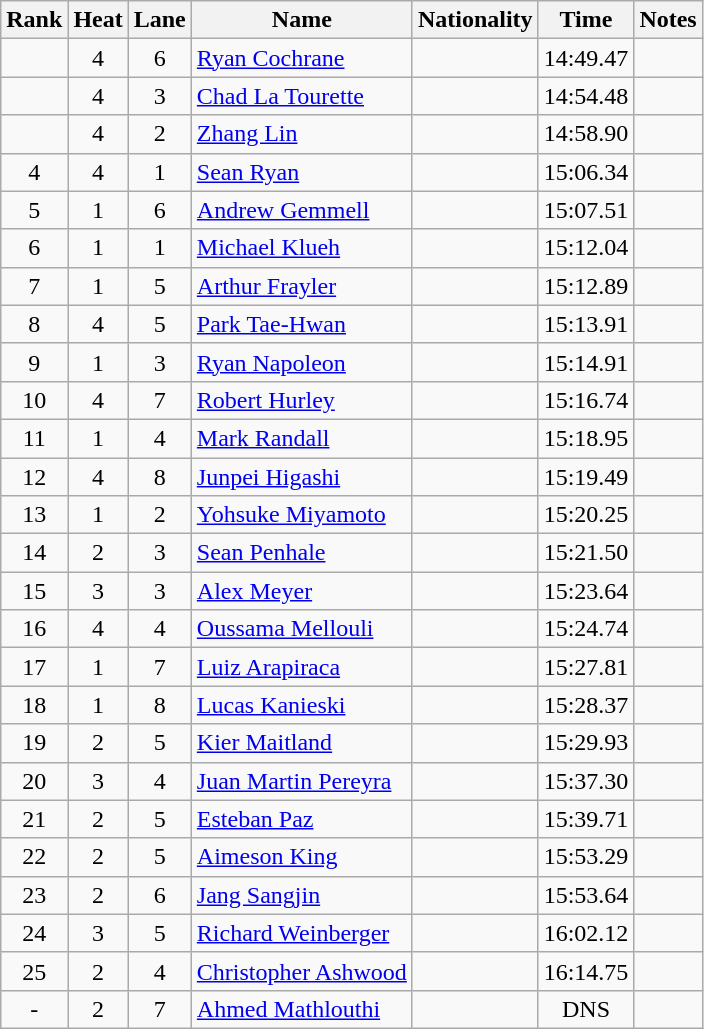<table class="wikitable sortable" style="text-align:center">
<tr>
<th>Rank</th>
<th>Heat</th>
<th>Lane</th>
<th>Name</th>
<th>Nationality</th>
<th>Time</th>
<th>Notes</th>
</tr>
<tr>
<td></td>
<td>4</td>
<td>6</td>
<td align=left><a href='#'>Ryan Cochrane</a></td>
<td align=left></td>
<td>14:49.47</td>
<td></td>
</tr>
<tr>
<td></td>
<td>4</td>
<td>3</td>
<td align=left><a href='#'>Chad La Tourette</a></td>
<td align=left></td>
<td>14:54.48</td>
<td></td>
</tr>
<tr>
<td></td>
<td>4</td>
<td>2</td>
<td align=left><a href='#'>Zhang Lin</a></td>
<td align=left></td>
<td>14:58.90</td>
<td></td>
</tr>
<tr>
<td>4</td>
<td>4</td>
<td>1</td>
<td align=left><a href='#'>Sean Ryan</a></td>
<td align=left></td>
<td>15:06.34</td>
<td></td>
</tr>
<tr>
<td>5</td>
<td>1</td>
<td>6</td>
<td align=left><a href='#'>Andrew Gemmell</a></td>
<td align=left></td>
<td>15:07.51</td>
<td></td>
</tr>
<tr>
<td>6</td>
<td>1</td>
<td>1</td>
<td align=left><a href='#'>Michael Klueh</a></td>
<td align=left></td>
<td>15:12.04</td>
<td></td>
</tr>
<tr>
<td>7</td>
<td>1</td>
<td>5</td>
<td align=left><a href='#'>Arthur Frayler</a></td>
<td align=left></td>
<td>15:12.89</td>
<td></td>
</tr>
<tr>
<td>8</td>
<td>4</td>
<td>5</td>
<td align=left><a href='#'>Park Tae-Hwan</a></td>
<td align=left></td>
<td>15:13.91</td>
<td></td>
</tr>
<tr>
<td>9</td>
<td>1</td>
<td>3</td>
<td align=left><a href='#'>Ryan Napoleon</a></td>
<td align=left></td>
<td>15:14.91</td>
<td></td>
</tr>
<tr>
<td>10</td>
<td>4</td>
<td>7</td>
<td align=left><a href='#'>Robert Hurley</a></td>
<td align=left></td>
<td>15:16.74</td>
<td></td>
</tr>
<tr>
<td>11</td>
<td>1</td>
<td>4</td>
<td align=left><a href='#'>Mark Randall</a></td>
<td align=left></td>
<td>15:18.95</td>
<td></td>
</tr>
<tr>
<td>12</td>
<td>4</td>
<td>8</td>
<td align=left><a href='#'>Junpei Higashi</a></td>
<td align=left></td>
<td>15:19.49</td>
<td></td>
</tr>
<tr>
<td>13</td>
<td>1</td>
<td>2</td>
<td align=left><a href='#'>Yohsuke Miyamoto</a></td>
<td align=left></td>
<td>15:20.25</td>
<td></td>
</tr>
<tr>
<td>14</td>
<td>2</td>
<td>3</td>
<td align=left><a href='#'>Sean Penhale</a></td>
<td align=left></td>
<td>15:21.50</td>
<td></td>
</tr>
<tr>
<td>15</td>
<td>3</td>
<td>3</td>
<td align=left><a href='#'>Alex Meyer</a></td>
<td align=left></td>
<td>15:23.64</td>
<td></td>
</tr>
<tr>
<td>16</td>
<td>4</td>
<td>4</td>
<td align=left><a href='#'>Oussama Mellouli</a></td>
<td align=left></td>
<td>15:24.74</td>
<td></td>
</tr>
<tr>
<td>17</td>
<td>1</td>
<td>7</td>
<td align=left><a href='#'>Luiz Arapiraca</a></td>
<td align=left></td>
<td>15:27.81</td>
<td></td>
</tr>
<tr>
<td>18</td>
<td>1</td>
<td>8</td>
<td align=left><a href='#'>Lucas Kanieski</a></td>
<td align=left></td>
<td>15:28.37</td>
<td></td>
</tr>
<tr>
<td>19</td>
<td>2</td>
<td>5</td>
<td align=left><a href='#'>Kier Maitland</a></td>
<td align=left></td>
<td>15:29.93</td>
<td></td>
</tr>
<tr>
<td>20</td>
<td>3</td>
<td>4</td>
<td align=left><a href='#'>Juan Martin Pereyra</a></td>
<td align=left></td>
<td>15:37.30</td>
<td></td>
</tr>
<tr>
<td>21</td>
<td>2</td>
<td>5</td>
<td align=left><a href='#'>Esteban Paz</a></td>
<td align=left></td>
<td>15:39.71</td>
<td></td>
</tr>
<tr>
<td>22</td>
<td>2</td>
<td>5</td>
<td align=left><a href='#'>Aimeson King</a></td>
<td align=left></td>
<td>15:53.29</td>
<td></td>
</tr>
<tr>
<td>23</td>
<td>2</td>
<td>6</td>
<td align=left><a href='#'>Jang Sangjin</a></td>
<td align=left></td>
<td>15:53.64</td>
<td></td>
</tr>
<tr>
<td>24</td>
<td>3</td>
<td>5</td>
<td align=left><a href='#'>Richard Weinberger</a></td>
<td align=left></td>
<td>16:02.12</td>
<td></td>
</tr>
<tr>
<td>25</td>
<td>2</td>
<td>4</td>
<td align=left><a href='#'>Christopher Ashwood</a></td>
<td align=left></td>
<td>16:14.75</td>
<td></td>
</tr>
<tr>
<td>-</td>
<td>2</td>
<td>7</td>
<td align=left><a href='#'>Ahmed Mathlouthi</a></td>
<td align=left></td>
<td>DNS</td>
<td></td>
</tr>
</table>
